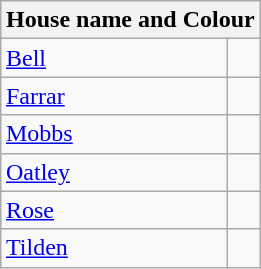<table class="wikitable"  style="float:right; margin-left:1em; font-size:100%;">
<tr>
<th colspan="2">House name and Colour</th>
</tr>
<tr>
<td><a href='#'>Bell</a></td>
<td></td>
</tr>
<tr>
<td><a href='#'>Farrar</a></td>
<td></td>
</tr>
<tr>
<td><a href='#'>Mobbs</a></td>
<td></td>
</tr>
<tr>
<td><a href='#'>Oatley</a></td>
<td></td>
</tr>
<tr>
<td><a href='#'>Rose</a></td>
<td></td>
</tr>
<tr>
<td><a href='#'>Tilden</a></td>
<td></td>
</tr>
</table>
